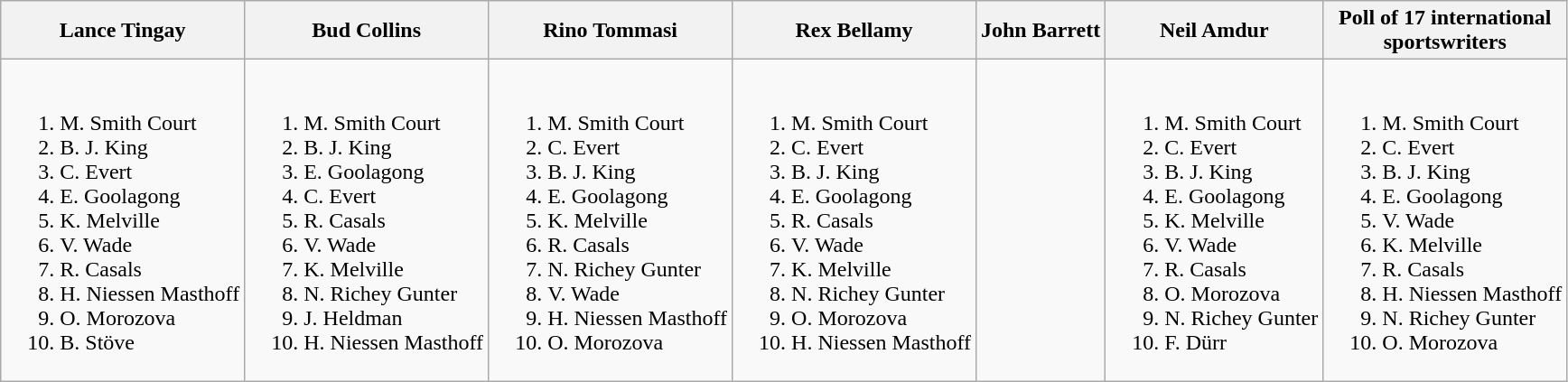<table class="wikitable">
<tr>
<th>Lance Tingay<strong></strong></th>
<th>Bud Collins</th>
<th>Rino Tommasi</th>
<th>Rex Bellamy</th>
<th>John Barrett</th>
<th>Neil Amdur</th>
<th>Poll of 17 international<br>sportswriters</th>
</tr>
<tr style="vertical-align: top;">
<td style="white-space: nowrap;"><br><ol><li> M. Smith Court</li><li> B. J. King</li><li> C. Evert</li><li> E. Goolagong</li><li> K. Melville</li><li> V. Wade</li><li> R. Casals</li><li> H. Niessen Masthoff</li><li> O. Morozova</li><li> B. Stöve</li></ol></td>
<td style="white-space: nowrap;"><br><ol><li> M. Smith Court</li><li> B. J. King</li><li> E. Goolagong</li><li> C. Evert</li><li> R. Casals</li><li> V. Wade</li><li> K. Melville</li><li> N. Richey Gunter</li><li> J. Heldman</li><li> H. Niessen Masthoff</li></ol></td>
<td style="white-space: nowrap;"><br><ol><li> M. Smith Court</li><li> C. Evert</li><li> B. J. King</li><li> E. Goolagong</li><li> K. Melville</li><li> R. Casals</li><li> N. Richey Gunter</li><li> V. Wade</li><li> H. Niessen Masthoff</li><li> O. Morozova</li></ol></td>
<td style="white-space: nowrap;"><br><ol><li> M. Smith Court</li><li> C. Evert</li><li> B. J. King</li><li> E. Goolagong</li><li> R. Casals</li><li> V. Wade</li><li> K. Melville</li><li> N. Richey Gunter</li><li> O. Morozova</li><li> H. Niessen Masthoff</li></ol></td>
<td></td>
<td style="white-space: nowrap;"><br><ol><li> M. Smith Court</li><li> C. Evert</li><li> B. J. King</li><li> E. Goolagong</li><li> K. Melville</li><li> V. Wade</li><li> R. Casals</li><li> O. Morozova</li><li> N. Richey Gunter</li><li> F. Dürr</li></ol></td>
<td style="white-space: nowrap;"><br><ol><li> M. Smith Court</li><li> C. Evert</li><li> B. J. King</li><li> E. Goolagong</li><li> V. Wade</li><li> K. Melville</li><li> R. Casals</li><li> H. Niessen Masthoff</li><li> N. Richey Gunter</li><li> O. Morozova</li></ol></td>
</tr>
</table>
